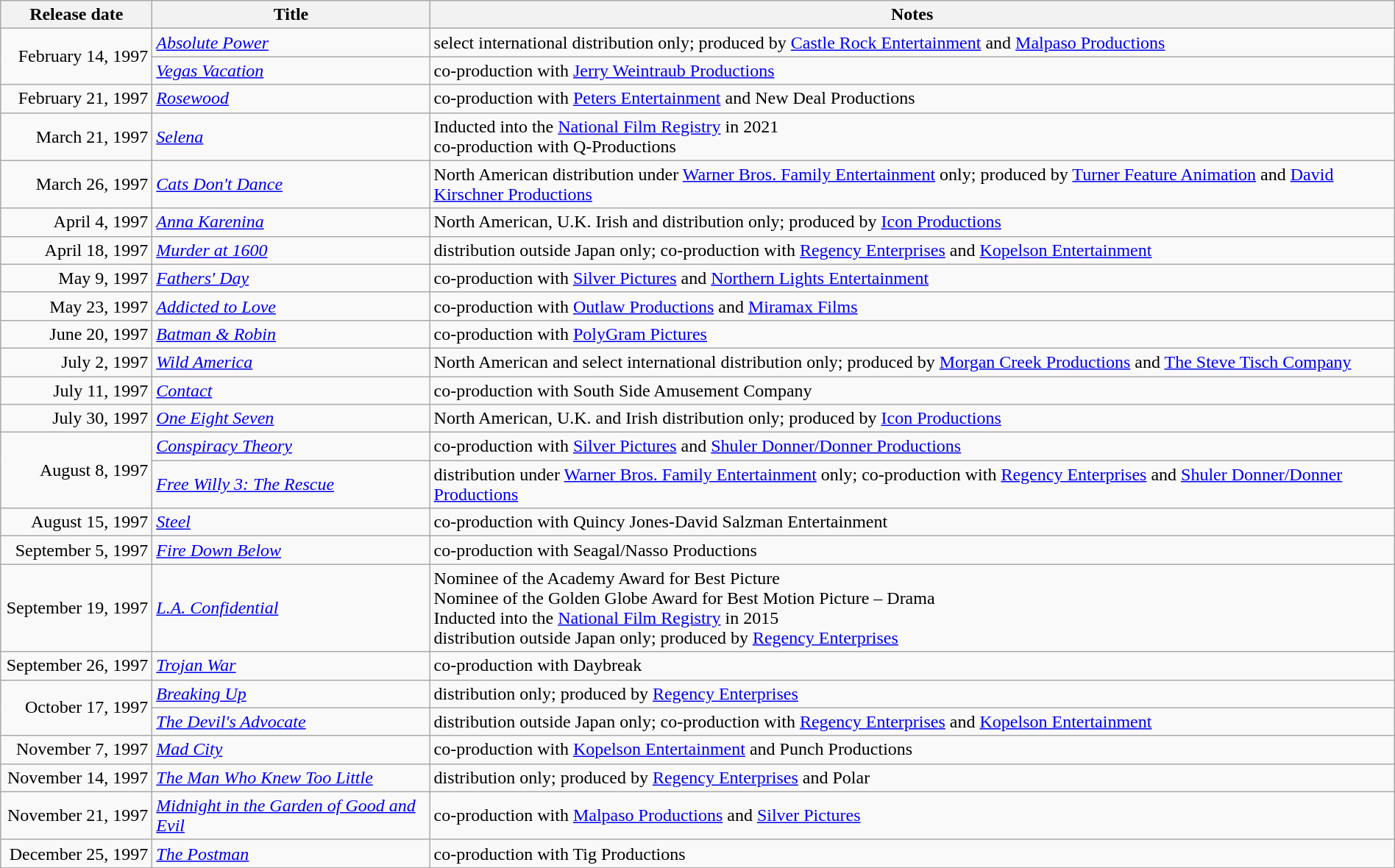<table class="wikitable sortable" style="width:100%;">
<tr>
<th scope="col" style="width:130px;">Release date</th>
<th>Title</th>
<th>Notes</th>
</tr>
<tr>
<td style="text-align:right;" rowspan="2">February 14, 1997</td>
<td><em><a href='#'>Absolute Power</a></em></td>
<td>select international distribution only; produced by <a href='#'>Castle Rock Entertainment</a> and <a href='#'>Malpaso Productions</a></td>
</tr>
<tr>
<td><em><a href='#'>Vegas Vacation</a></em></td>
<td>co-production with <a href='#'>Jerry Weintraub Productions</a></td>
</tr>
<tr>
<td style="text-align:right;">February 21, 1997</td>
<td><em><a href='#'>Rosewood</a></em></td>
<td>co-production with <a href='#'>Peters Entertainment</a> and New Deal Productions</td>
</tr>
<tr>
<td style="text-align:right;">March 21, 1997</td>
<td><em><a href='#'>Selena</a></em></td>
<td>Inducted into the <a href='#'>National Film Registry</a> in 2021<br>co-production with Q-Productions</td>
</tr>
<tr>
<td style="text-align:right;">March 26, 1997</td>
<td><em><a href='#'>Cats Don't Dance</a></em></td>
<td>North American distribution under <a href='#'>Warner Bros. Family Entertainment</a> only; produced by <a href='#'>Turner Feature Animation</a> and <a href='#'>David Kirschner Productions</a></td>
</tr>
<tr>
<td style="text-align:right;">April 4, 1997</td>
<td><em><a href='#'>Anna Karenina</a></em></td>
<td>North American, U.K. Irish and distribution only; produced by <a href='#'>Icon Productions</a></td>
</tr>
<tr>
<td style="text-align:right;">April 18, 1997</td>
<td><em><a href='#'>Murder at 1600</a></em></td>
<td>distribution outside Japan only; co-production with <a href='#'>Regency Enterprises</a> and <a href='#'>Kopelson Entertainment</a></td>
</tr>
<tr>
<td style="text-align:right;">May 9, 1997</td>
<td><em><a href='#'>Fathers' Day</a></em></td>
<td>co-production with <a href='#'>Silver Pictures</a> and <a href='#'>Northern Lights Entertainment</a></td>
</tr>
<tr>
<td style="text-align:right;">May 23, 1997</td>
<td><em><a href='#'>Addicted to Love</a></em></td>
<td>co-production with <a href='#'>Outlaw Productions</a> and <a href='#'>Miramax Films</a></td>
</tr>
<tr>
<td style="text-align:right;">June 20, 1997</td>
<td><em><a href='#'>Batman & Robin</a></em></td>
<td>co-production with <a href='#'>PolyGram Pictures</a></td>
</tr>
<tr>
<td style="text-align:right;">July 2, 1997</td>
<td><em><a href='#'>Wild America</a></em></td>
<td>North American and select international distribution only; produced by <a href='#'>Morgan Creek Productions</a> and <a href='#'>The Steve Tisch Company</a></td>
</tr>
<tr>
<td style="text-align:right;">July 11, 1997</td>
<td><em><a href='#'>Contact</a></em></td>
<td>co-production with South Side Amusement Company</td>
</tr>
<tr>
<td style="text-align:right;">July 30, 1997</td>
<td><em><a href='#'>One Eight Seven</a></em></td>
<td>North American, U.K. and Irish distribution only; produced by <a href='#'>Icon Productions</a></td>
</tr>
<tr>
<td style="text-align:right;" rowspan="2">August 8, 1997</td>
<td><em><a href='#'>Conspiracy Theory</a></em></td>
<td>co-production with <a href='#'>Silver Pictures</a> and <a href='#'>Shuler Donner/Donner Productions</a></td>
</tr>
<tr>
<td><em><a href='#'>Free Willy 3: The Rescue</a></em></td>
<td>distribution under <a href='#'>Warner Bros. Family Entertainment</a> only; co-production with <a href='#'>Regency Enterprises</a> and <a href='#'>Shuler Donner/Donner Productions</a></td>
</tr>
<tr>
<td style="text-align:right;">August 15, 1997</td>
<td><em><a href='#'>Steel</a></em></td>
<td>co-production with Quincy Jones-David Salzman Entertainment</td>
</tr>
<tr>
<td style="text-align:right;">September 5, 1997</td>
<td><em><a href='#'>Fire Down Below</a></em></td>
<td>co-production with Seagal/Nasso Productions</td>
</tr>
<tr>
<td style="text-align:right;">September 19, 1997</td>
<td><em><a href='#'>L.A. Confidential</a></em></td>
<td>Nominee of the Academy Award for Best Picture<br>Nominee of the Golden Globe Award for Best Motion Picture – Drama<br>Inducted into the <a href='#'>National Film Registry</a> in 2015<br>distribution outside Japan only; produced by <a href='#'>Regency Enterprises</a></td>
</tr>
<tr>
<td style="text-align:right;">September 26, 1997</td>
<td><em><a href='#'>Trojan War</a></em></td>
<td>co-production with Daybreak</td>
</tr>
<tr>
<td style="text-align:right;" rowspan="2">October 17, 1997</td>
<td><em><a href='#'>Breaking Up</a></em></td>
<td>distribution only; produced by <a href='#'>Regency Enterprises</a></td>
</tr>
<tr>
<td><em><a href='#'>The Devil's Advocate</a></em></td>
<td>distribution outside Japan only; co-production with <a href='#'>Regency Enterprises</a> and <a href='#'>Kopelson Entertainment</a></td>
</tr>
<tr>
<td style="text-align:right;">November 7, 1997</td>
<td><em><a href='#'>Mad City</a></em></td>
<td>co-production with <a href='#'>Kopelson Entertainment</a> and Punch Productions</td>
</tr>
<tr>
<td style="text-align:right;">November 14, 1997</td>
<td><em><a href='#'>The Man Who Knew Too Little</a></em></td>
<td>distribution only; produced by <a href='#'>Regency Enterprises</a> and Polar</td>
</tr>
<tr>
<td style="text-align:right;">November 21, 1997</td>
<td><em><a href='#'>Midnight in the Garden of Good and Evil</a></em></td>
<td>co-production with <a href='#'>Malpaso Productions</a> and <a href='#'>Silver Pictures</a></td>
</tr>
<tr>
<td style="text-align:right;">December 25, 1997</td>
<td><em><a href='#'>The Postman</a></em></td>
<td>co-production with Tig Productions</td>
</tr>
<tr>
</tr>
</table>
